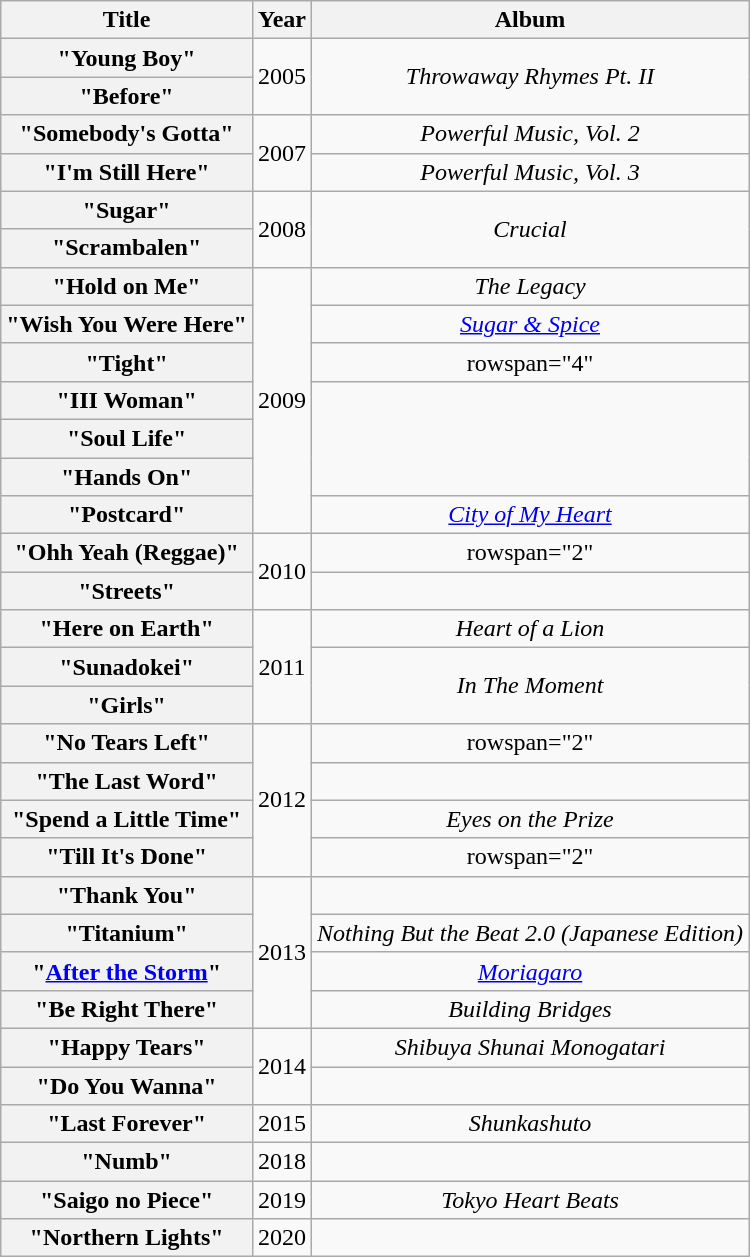<table class="wikitable plainrowheaders" style="text-align:center;">
<tr>
<th scope="col">Title</th>
<th scope="col">Year</th>
<th scope="col">Album</th>
</tr>
<tr>
<th scope="row">"Young Boy"</th>
<td rowspan="2">2005</td>
<td rowspan="2"><em>Throwaway Rhymes Pt. II</em></td>
</tr>
<tr>
<th scope="row">"Before"</th>
</tr>
<tr>
<th scope="row">"Somebody's Gotta"</th>
<td rowspan="2">2007</td>
<td><em>Powerful Music, Vol. 2</em></td>
</tr>
<tr>
<th scope="row">"I'm Still Here"</th>
<td><em>Powerful Music, Vol. 3</em></td>
</tr>
<tr>
<th scope="row">"Sugar"</th>
<td rowspan="2">2008</td>
<td rowspan="2"><em>Crucial</em></td>
</tr>
<tr>
<th scope="row">"Scrambalen"</th>
</tr>
<tr>
<th scope="row">"Hold on Me"</th>
<td rowspan="7">2009</td>
<td><em>The Legacy</em></td>
</tr>
<tr>
<th scope="row">"Wish You Were Here"</th>
<td><em><a href='#'>Sugar & Spice</a></em></td>
</tr>
<tr>
<th scope="row">"Tight"</th>
<td>rowspan="4" </td>
</tr>
<tr>
<th scope="row">"III Woman"</th>
</tr>
<tr>
<th scope="row">"Soul Life"</th>
</tr>
<tr>
<th scope="row">"Hands On"</th>
</tr>
<tr>
<th scope="row">"Postcard"</th>
<td><em><a href='#'>City of My Heart</a></em></td>
</tr>
<tr>
<th scope="row">"Ohh Yeah (Reggae)"</th>
<td rowspan="2">2010</td>
<td>rowspan="2" </td>
</tr>
<tr>
<th scope="row">"Streets"</th>
</tr>
<tr>
<th scope="row">"Here on Earth"</th>
<td rowspan="3">2011</td>
<td><em>Heart of a Lion</em></td>
</tr>
<tr>
<th scope="row">"Sunadokei"</th>
<td rowspan="2"><em>In The Moment</em></td>
</tr>
<tr>
<th scope="row">"Girls"</th>
</tr>
<tr>
<th scope="row">"No Tears Left"</th>
<td rowspan="4">2012</td>
<td>rowspan="2" </td>
</tr>
<tr>
<th scope="row">"The Last Word"</th>
</tr>
<tr>
<th scope="row">"Spend a Little Time"</th>
<td><em>Eyes on the Prize</em></td>
</tr>
<tr>
<th scope="row">"Till It's Done"</th>
<td>rowspan="2" </td>
</tr>
<tr>
<th scope="row">"Thank You"</th>
<td rowspan="4">2013</td>
</tr>
<tr>
<th scope="row">"Titanium"</th>
<td><em>Nothing But the Beat 2.0 (Japanese Edition)</em></td>
</tr>
<tr>
<th scope="row">"<a href='#'>After the Storm</a>"</th>
<td><em><a href='#'>Moriagaro</a></em></td>
</tr>
<tr>
<th scope="row">"Be Right There"</th>
<td><em>Building Bridges</em></td>
</tr>
<tr>
<th scope="row">"Happy Tears"</th>
<td rowspan="2">2014</td>
<td><em>Shibuya Shunai Monogatari</em></td>
</tr>
<tr>
<th scope="row">"Do You Wanna"</th>
<td></td>
</tr>
<tr>
<th scope="row">"Last Forever"</th>
<td>2015</td>
<td><em>Shunkashuto</em></td>
</tr>
<tr>
<th scope="row">"Numb"</th>
<td>2018</td>
<td></td>
</tr>
<tr>
<th scope="row">"Saigo no Piece"</th>
<td>2019</td>
<td><em>Tokyo Heart Beats</em></td>
</tr>
<tr>
<th scope="row">"Northern Lights"</th>
<td>2020</td>
<td></td>
</tr>
</table>
